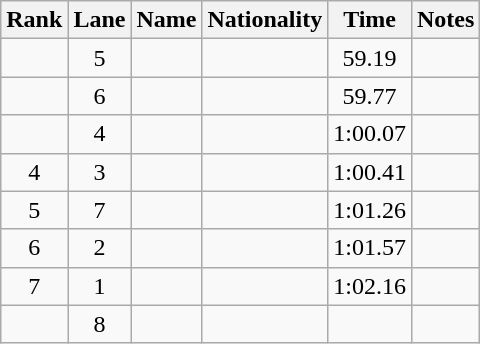<table class="wikitable sortable" style="text-align:center">
<tr>
<th>Rank</th>
<th>Lane</th>
<th>Name</th>
<th>Nationality</th>
<th>Time</th>
<th>Notes</th>
</tr>
<tr>
<td></td>
<td>5</td>
<td align=left></td>
<td align=left></td>
<td>59.19</td>
<td></td>
</tr>
<tr>
<td></td>
<td>6</td>
<td align=left></td>
<td align=left></td>
<td>59.77</td>
<td></td>
</tr>
<tr>
<td></td>
<td>4</td>
<td align=left></td>
<td align=left></td>
<td>1:00.07</td>
<td></td>
</tr>
<tr>
<td>4</td>
<td>3</td>
<td align=left></td>
<td align=left></td>
<td>1:00.41</td>
<td></td>
</tr>
<tr>
<td>5</td>
<td>7</td>
<td align=left></td>
<td align=left></td>
<td>1:01.26</td>
<td></td>
</tr>
<tr>
<td>6</td>
<td>2</td>
<td align=left></td>
<td align=left></td>
<td>1:01.57</td>
<td></td>
</tr>
<tr>
<td>7</td>
<td>1</td>
<td align=left></td>
<td align=left></td>
<td>1:02.16</td>
<td></td>
</tr>
<tr>
<td></td>
<td>8</td>
<td align=left></td>
<td align=left></td>
<td></td>
<td><strong></strong></td>
</tr>
</table>
